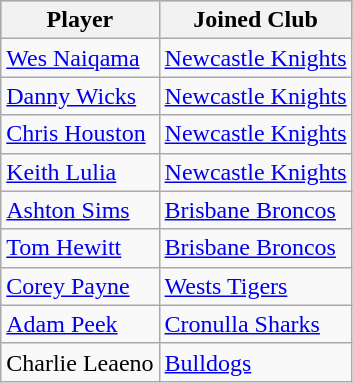<table class="wikitable">
<tr bgcolor=#bdb76b>
<th>Player</th>
<th>Joined Club</th>
</tr>
<tr>
<td><a href='#'>Wes Naiqama</a></td>
<td><a href='#'>Newcastle Knights</a></td>
</tr>
<tr>
<td><a href='#'>Danny Wicks</a></td>
<td><a href='#'>Newcastle Knights</a></td>
</tr>
<tr>
<td><a href='#'>Chris Houston</a></td>
<td><a href='#'>Newcastle Knights</a></td>
</tr>
<tr>
<td><a href='#'>Keith Lulia</a></td>
<td><a href='#'>Newcastle Knights</a></td>
</tr>
<tr>
<td><a href='#'>Ashton Sims</a></td>
<td><a href='#'>Brisbane Broncos</a></td>
</tr>
<tr>
<td><a href='#'>Tom Hewitt</a></td>
<td><a href='#'>Brisbane Broncos</a></td>
</tr>
<tr>
<td><a href='#'>Corey Payne</a></td>
<td><a href='#'>Wests Tigers</a></td>
</tr>
<tr>
<td><a href='#'>Adam Peek</a></td>
<td><a href='#'>Cronulla Sharks</a></td>
</tr>
<tr>
<td>Charlie Leaeno</td>
<td><a href='#'>Bulldogs</a></td>
</tr>
</table>
